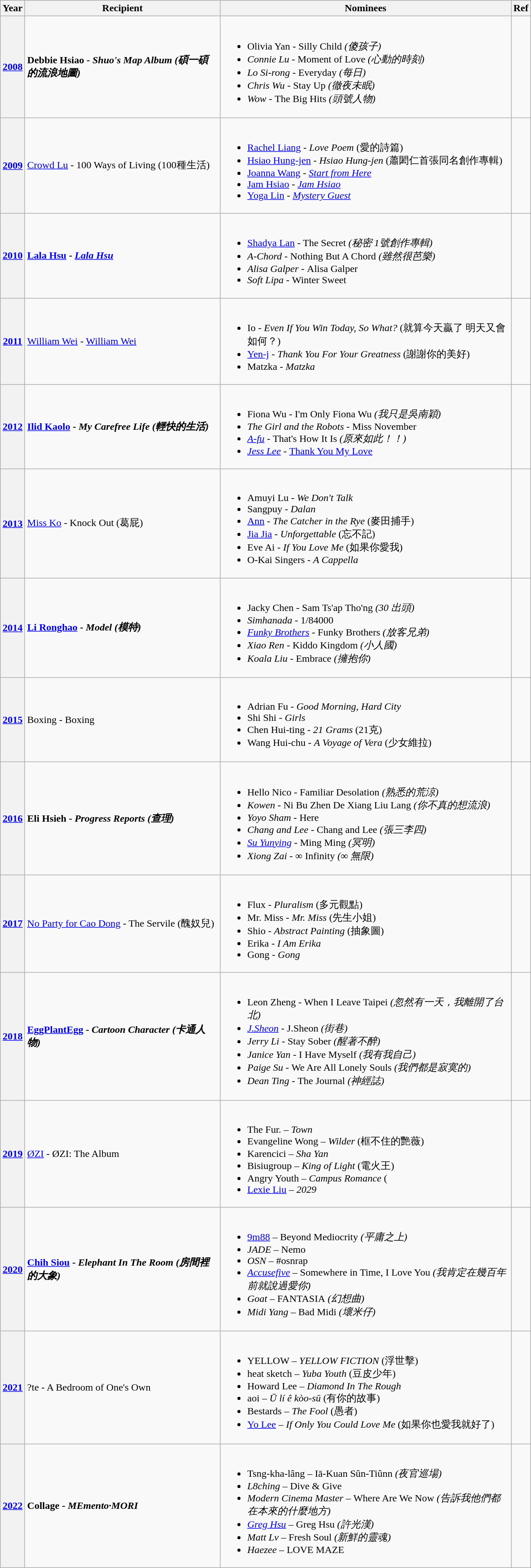<table class="wikitable center" style="width:850px">
<tr>
<th>Year</th>
<th>Recipient</th>
<th class=unsortable>Nominees</th>
<th class=unsortable>Ref</th>
</tr>
<tr>
<th scope="row"><a href='#'>2008</a></th>
<td><strong>Debbie Hsiao - <em>Shuo's Map Album<strong><em> (碩一碩的流浪地圖)</td>
<td><br><ul><li>Olivia Yan - </em>Silly Child<em> (傻孩子)</li><li>Connie Lu - </em>Moment of Love<em> (心動的時刻)</li><li>Lo Si-rong - </em>Everyday<em> (每日)</li><li>Chris Wu - </em>Stay Up<em> (徹夜未眠)</li><li>Wow - </em>The Big Hits<em> (頭號人物)</li></ul></td>
<td></td>
</tr>
<tr>
<th scope="row"><a href='#'>2009</a></th>
<td></strong><a href='#'>Crowd Lu</a> - </em>100 Ways of Living</em></strong> (100種生活)</td>
<td><br><ul><li><a href='#'>Rachel Liang</a> - <em>Love Poem</em> (愛的詩篇)</li><li><a href='#'>Hsiao Hung-jen</a> - <em>Hsiao Hung-jen</em> (蕭閎仁首張同名創作專輯)</li><li><a href='#'>Joanna Wang</a> - <em><a href='#'>Start from Here</a></em></li><li><a href='#'>Jam Hsiao</a> - <em><a href='#'>Jam Hsiao</a></em></li><li><a href='#'>Yoga Lin</a> - <em><a href='#'>Mystery Guest</a></em></li></ul></td>
<td></td>
</tr>
<tr>
<th scope="row"><a href='#'>2010</a></th>
<td><strong><a href='#'>Lala Hsu</a> - <em><a href='#'>Lala Hsu</a><strong><em></td>
<td><br><ul><li><a href='#'>Shadya Lan</a> - </em>The Secret<em> (秘密 1號創作專輯)</li><li>A-Chord - </em>Nothing But A Chord<em> (雖然很芭樂)</li><li>Alisa Galper - </em>Alisa Galper<em></li><li>Soft Lipa - </em>Winter Sweet<em></li></ul></td>
<td></td>
</tr>
<tr>
<th scope="row"><a href='#'>2011</a></th>
<td></strong><a href='#'>William Wei</a> - </em><a href='#'>William Wei</a></em></strong></td>
<td><br><ul><li>Io - <em>Even If You Win Today, So What?</em> (就算今天贏了 明天又會如何？)</li><li><a href='#'>Yen-j</a> - <em>Thank You For Your Greatness</em> (謝謝你的美好)</li><li>Matzka - <em>Matzka</em></li></ul></td>
<td></td>
</tr>
<tr>
<th scope="row"><a href='#'>2012</a></th>
<td><strong><a href='#'>Ilid Kaolo</a> - <em>My Carefree Life<strong><em> (輕快的生活)</td>
<td><br><ul><li>Fiona Wu - </em>I'm Only Fiona Wu<em> (我只是吳南穎)</li><li>The Girl and the Robots - </em>Miss November<em></li><li><a href='#'>A-fu</a> - </em>That's How It Is<em> (原來如此！！)</li><li><a href='#'>Jess Lee</a> - </em><a href='#'>Thank You My Love</a><em></li></ul></td>
<td></td>
</tr>
<tr>
<th scope="row"><a href='#'>2013</a></th>
<td></strong><a href='#'>Miss Ko</a> - </em>Knock Out</em></strong> (葛屁)</td>
<td><br><ul><li>Amuyi Lu - <em>We Don't Talk</em></li><li>Sangpuy - <em>Dalan</em></li><li><a href='#'>Ann</a> - <em>The Catcher in the Rye</em> (麥田捕手)</li><li><a href='#'>Jia Jia</a> - <em>Unforgettable</em> (忘不記)</li><li>Eve Ai - <em>If You Love Me</em> (如果你愛我)</li><li>O-Kai Singers - <em>A Cappella</em></li></ul></td>
<td></td>
</tr>
<tr>
<th scope="row"><a href='#'>2014</a></th>
<td><strong><a href='#'>Li Ronghao</a> - <em>Model<strong><em> (模特)</td>
<td><br><ul><li>Jacky Chen - </em>Sam Ts'ap Tho'ng<em> (30 出頭)</li><li>Simhanada - </em>1/84000<em></li><li><a href='#'>Funky Brothers</a> - </em>Funky Brothers<em> (放客兄弟)</li><li>Xiao Ren - </em>Kiddo Kingdom<em> (小人國)</li><li>Koala Liu - </em>Embrace<em> (擁抱你)</li></ul></td>
<td></td>
</tr>
<tr>
<th scope="row"><a href='#'>2015</a></th>
<td></strong>Boxing - </em>Boxing</em></strong></td>
<td><br><ul><li>Adrian Fu - <em>Good Morning, Hard City</em></li><li>Shi Shi - <em>Girls</em></li><li>Chen Hui-ting - <em>21 Grams</em> (21克)</li><li>Wang Hui-chu - <em>A Voyage of Vera</em> (少女維拉)</li></ul></td>
<td></td>
</tr>
<tr>
<th scope="row"><a href='#'>2016</a></th>
<td><strong>Eli Hsieh - <em>Progress Reports<strong><em> (查理)</td>
<td><br><ul><li>Hello Nico - </em>Familiar Desolation<em> (熟悉的荒涼)</li><li>Kowen - </em>Ni Bu Zhen De Xiang Liu Lang<em> (你不真的想流浪)</li><li>Yoyo Sham - </em>Here<em></li><li>Chang and Lee - </em>Chang and Lee<em> (張三李四)</li><li><a href='#'>Su Yunying</a> - </em>Ming Ming<em> (冥明)</li><li>Xiong Zai - </em>∞ Infinity<em> (∞ 無限)</li></ul></td>
<td></td>
</tr>
<tr>
<th scope="row"><a href='#'>2017</a></th>
<td></strong><a href='#'>No Party for Cao Dong</a> - </em>The Servile</em></strong> (醜奴兒)</td>
<td><br><ul><li>Flux - <em>Pluralism</em> (多元觀點)</li><li>Mr. Miss - <em>Mr. Miss</em> (先生小姐)</li><li>Shio - <em>Abstract Painting</em> (抽象圖)</li><li>Erika - <em>I Am Erika</em></li><li>Gong - <em>Gong</em></li></ul></td>
<td></td>
</tr>
<tr>
<th scope="row"><a href='#'>2018</a></th>
<td><strong><a href='#'>EggPlantEgg</a> - <em>Cartoon Character<strong><em> (卡通人物)</td>
<td><br><ul><li>Leon Zheng - </em>When I Leave Taipei<em> (忽然有一天，我離開了台北)</li><li><a href='#'>J.Sheon</a> - </em>J.Sheon<em> (街巷)</li><li>Jerry Li - </em>Stay Sober<em> (醒著不醉)</li><li>Janice Yan - </em>I Have Myself<em> (我有我自己)</li><li>Paige Su - </em>We Are All Lonely Souls<em> (我們都是寂寞的)</li><li>Dean Ting - </em>The Journal<em> (神經誌)</li></ul></td>
<td></td>
</tr>
<tr>
<th><a href='#'>2019</a></th>
<td></strong><a href='#'>ØZI</a> - </em>ØZI: The Album</em></strong></td>
<td><br><ul><li>The Fur. – <em>Town</em></li><li>Evangeline Wong – <em>Wilder</em>  (框不住的艷薇)</li><li>Karencici – <em>Sha Yan</em></li><li>Bisiugroup – <em>King of Light</em> (電火王)</li><li>Angry Youth – <em>Campus Romance</em> (</li><li><a href='#'>Lexie Liu</a> – <em>2029</em></li></ul></td>
<td></td>
</tr>
<tr>
<th><a href='#'>2020</a></th>
<td><strong><a href='#'>Chih Siou</a> - <em>Elephant In The Room<strong><em> (房間裡的大象)</td>
<td><br><ul><li><a href='#'>9m88</a> – </em>Beyond Mediocrity<em> (平庸之上)</li><li>JADE – </em>Nemo<em></li><li>OSN – </em>#osnrap<em></li><li><a href='#'>Accusefive</a> – </em>Somewhere in Time, I Love You<em> (我肯定在幾百年前就說過愛你)</li><li>Goat – </em>FANTASIA<em> (幻想曲)</li><li>Midi Yang – </em>Bad Midi<em> (壞米仔)</li></ul></td>
<td></td>
</tr>
<tr>
<th><a href='#'>2021</a></th>
<td></strong>?te<strong> </strong>- </em>A Bedroom of One's Own</em></strong></td>
<td><br><ul><li>YELLOW – <em>YELLOW FICTION</em> (浮世擊)</li><li>heat sketch – <em>Yuba Youth</em> (豆皮少年)</li><li>Howard Lee – <em>Diamond In The Rough</em></li><li>aoi – <em>Ū lí ê kòo-sū</em> (有你的故事)</li><li>Bestards – <em>The Fool</em> (愚者)</li><li><a href='#'>Yo Lee</a> – <em>If Only You Could Love Me</em> (如果你也愛我就好了)</li></ul></td>
<td></td>
</tr>
<tr>
<th><a href='#'>2022</a></th>
<td><strong>Collage - <em>MEmento·MORI<strong><em></td>
<td><br><ul><li>Tsng-kha-lâng – </em>Iā-Kuan Sûn-Tiûnn<em> (夜官巡場)</li><li>L8ching – </em>Dive & Give<em></li><li>Modern Cinema Master – </em>Where Are We Now<em> (告訴我他們都在本來的什麼地方)</li><li><a href='#'>Greg Hsu</a> – </em>Greg Hsu<em> (許光漢)</li><li>Matt Lv – </em>Fresh Soul<em> (新鮮的靈魂)</li><li>Haezee – </em>LOVE MAZE<em></li></ul></td>
<td></td>
</tr>
</table>
